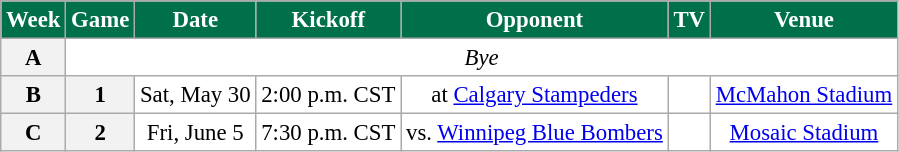<table class="wikitable" style="font-size: 95%;">
<tr>
<th style="background:#00704A;color:White;">Week</th>
<th style="background:#00704A;color:White;">Game</th>
<th style="background:#00704A;color:White;">Date</th>
<th style="background:#00704A;color:White;">Kickoff</th>
<th style="background:#00704A;color:White;">Opponent</th>
<th style="background:#00704A;color:White;">TV</th>
<th style="background:#00704A;color:White;">Venue</th>
</tr>
<tr align="center" bgcolor="#ffffff">
<th align="center">A</th>
<td colspan=10 align="center" valign="middle"><em>Bye</em></td>
</tr>
<tr align="center" bgcolor="#ffffff">
<th align="center">B</th>
<th align="center">1</th>
<td align="center">Sat, May 30</td>
<td align="center">2:00 p.m. CST</td>
<td align="center">at <a href='#'>Calgary Stampeders</a></td>
<td align="center"></td>
<td align="center"><a href='#'>McMahon Stadium</a></td>
</tr>
<tr align="center" bgcolor="#ffffff">
<th align="center">C</th>
<th align="center">2</th>
<td align="center">Fri, June 5</td>
<td align="center">7:30 p.m. CST</td>
<td align="center">vs. <a href='#'>Winnipeg Blue Bombers</a></td>
<td align="center"></td>
<td align="center"><a href='#'>Mosaic Stadium</a></td>
</tr>
</table>
